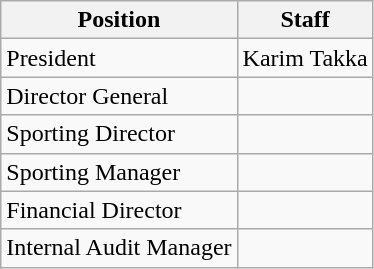<table class="wikitable">
<tr>
<th>Position</th>
<th>Staff</th>
</tr>
<tr>
<td>President</td>
<td> Karim Takka</td>
</tr>
<tr>
<td>Director General</td>
<td></td>
</tr>
<tr>
<td>Sporting Director</td>
<td></td>
</tr>
<tr>
<td>Sporting Manager</td>
<td></td>
</tr>
<tr>
<td>Financial Director</td>
<td></td>
</tr>
<tr>
<td>Internal Audit Manager</td>
<td></td>
</tr>
</table>
